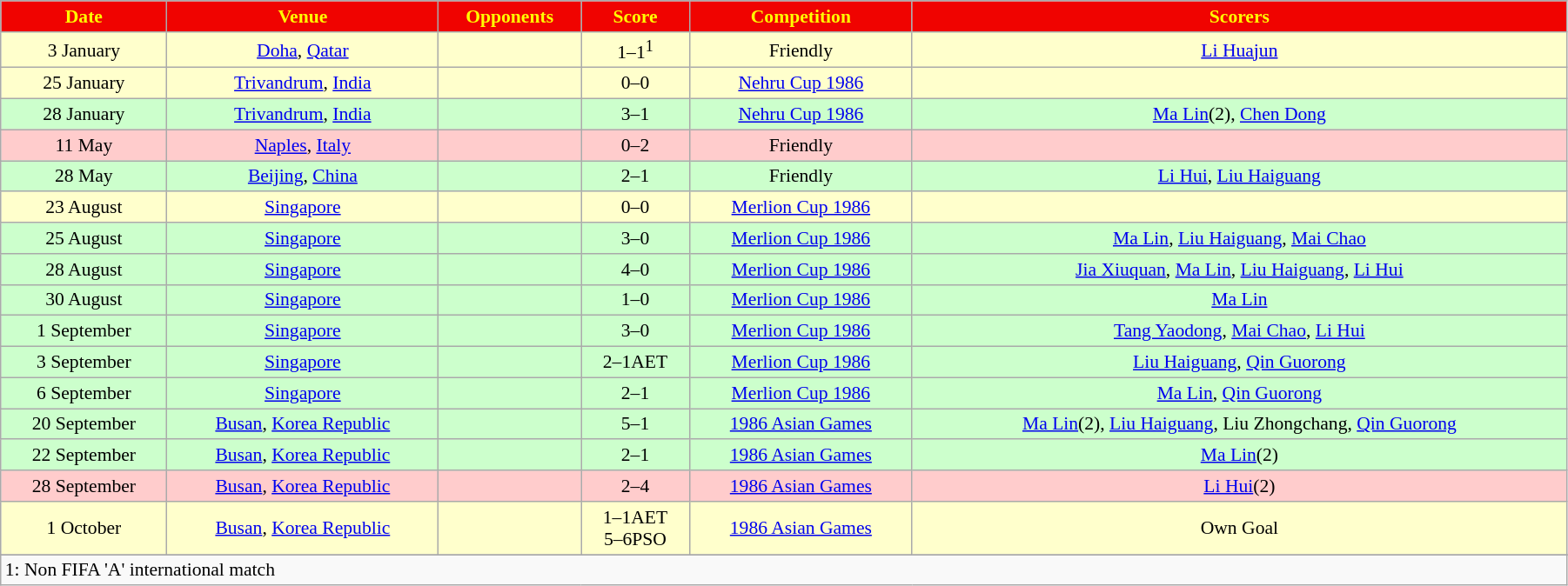<table width=95% class="wikitable" style="text-align: center; font-size: 90%">
<tr bgcolor=#F00300 style="color:yellow">
<td><strong>Date</strong></td>
<td><strong>Venue</strong></td>
<td><strong>Opponents</strong></td>
<td><strong>Score</strong></td>
<td><strong>Competition</strong></td>
<td><strong>Scorers</strong></td>
</tr>
<tr bgcolor=#FFFFCC>
<td>3 January</td>
<td><a href='#'>Doha</a>, <a href='#'>Qatar</a></td>
<td></td>
<td>1–1<sup>1</sup></td>
<td>Friendly</td>
<td><a href='#'>Li Huajun</a></td>
</tr>
<tr bgcolor=#FFFFCC>
<td>25 January</td>
<td><a href='#'>Trivandrum</a>, <a href='#'>India</a></td>
<td></td>
<td>0–0</td>
<td><a href='#'>Nehru Cup 1986</a></td>
<td></td>
</tr>
<tr bgcolor=#CCFFCC>
<td>28 January</td>
<td><a href='#'>Trivandrum</a>, <a href='#'>India</a></td>
<td></td>
<td>3–1</td>
<td><a href='#'>Nehru Cup 1986</a></td>
<td><a href='#'>Ma Lin</a>(2), <a href='#'>Chen Dong</a></td>
</tr>
<tr bgcolor=#FFCCCC>
<td>11 May</td>
<td><a href='#'>Naples</a>, <a href='#'>Italy</a></td>
<td></td>
<td>0–2</td>
<td>Friendly</td>
<td></td>
</tr>
<tr bgcolor=#CCFFCC>
<td>28 May</td>
<td><a href='#'>Beijing</a>, <a href='#'>China</a></td>
<td></td>
<td>2–1</td>
<td>Friendly</td>
<td><a href='#'>Li Hui</a>, <a href='#'>Liu Haiguang</a></td>
</tr>
<tr bgcolor=#FFFFCC>
<td>23 August</td>
<td><a href='#'>Singapore</a></td>
<td></td>
<td>0–0</td>
<td><a href='#'>Merlion Cup 1986</a></td>
<td></td>
</tr>
<tr bgcolor=#CCFFCC>
<td>25 August</td>
<td><a href='#'>Singapore</a></td>
<td></td>
<td>3–0</td>
<td><a href='#'>Merlion Cup 1986</a></td>
<td><a href='#'>Ma Lin</a>, <a href='#'>Liu Haiguang</a>, <a href='#'>Mai Chao</a></td>
</tr>
<tr bgcolor=#CCFFCC>
<td>28 August</td>
<td><a href='#'>Singapore</a></td>
<td></td>
<td>4–0</td>
<td><a href='#'>Merlion Cup 1986</a></td>
<td><a href='#'>Jia Xiuquan</a>, <a href='#'>Ma Lin</a>, <a href='#'>Liu Haiguang</a>, <a href='#'>Li Hui</a></td>
</tr>
<tr bgcolor=#CCFFCC>
<td>30 August</td>
<td><a href='#'>Singapore</a></td>
<td></td>
<td>1–0</td>
<td><a href='#'>Merlion Cup 1986</a></td>
<td><a href='#'>Ma Lin</a></td>
</tr>
<tr bgcolor=#CCFFCC>
<td>1 September</td>
<td><a href='#'>Singapore</a></td>
<td></td>
<td>3–0</td>
<td><a href='#'>Merlion Cup 1986</a></td>
<td><a href='#'>Tang Yaodong</a>, <a href='#'>Mai Chao</a>, <a href='#'>Li Hui</a></td>
</tr>
<tr bgcolor=#CCFFCC>
<td>3 September</td>
<td><a href='#'>Singapore</a></td>
<td></td>
<td>2–1AET</td>
<td><a href='#'>Merlion Cup 1986</a></td>
<td><a href='#'>Liu Haiguang</a>, <a href='#'>Qin Guorong</a></td>
</tr>
<tr bgcolor=#CCFFCC>
<td>6 September</td>
<td><a href='#'>Singapore</a></td>
<td></td>
<td>2–1</td>
<td><a href='#'>Merlion Cup 1986</a></td>
<td><a href='#'>Ma Lin</a>, <a href='#'>Qin Guorong</a></td>
</tr>
<tr bgcolor=#CCFFCC>
<td>20 September</td>
<td><a href='#'>Busan</a>, <a href='#'>Korea Republic</a></td>
<td></td>
<td>5–1</td>
<td><a href='#'>1986 Asian Games</a></td>
<td><a href='#'>Ma Lin</a>(2), <a href='#'>Liu Haiguang</a>, Liu Zhongchang, <a href='#'>Qin Guorong</a></td>
</tr>
<tr bgcolor=#CCFFCC>
<td>22 September</td>
<td><a href='#'>Busan</a>, <a href='#'>Korea Republic</a></td>
<td></td>
<td>2–1</td>
<td><a href='#'>1986 Asian Games</a></td>
<td><a href='#'>Ma Lin</a>(2)</td>
</tr>
<tr bgcolor=#FFCCCC>
<td>28 September</td>
<td><a href='#'>Busan</a>, <a href='#'>Korea Republic</a></td>
<td></td>
<td>2–4</td>
<td><a href='#'>1986 Asian Games</a></td>
<td><a href='#'>Li Hui</a>(2)</td>
</tr>
<tr bgcolor=#FFFFCC>
<td>1 October</td>
<td><a href='#'>Busan</a>, <a href='#'>Korea Republic</a></td>
<td></td>
<td>1–1AET<br>5–6PSO</td>
<td><a href='#'>1986 Asian Games</a></td>
<td>Own Goal</td>
</tr>
<tr>
</tr>
<tr>
<td colspan=6 align=left>1: Non FIFA 'A' international match</td>
</tr>
</table>
